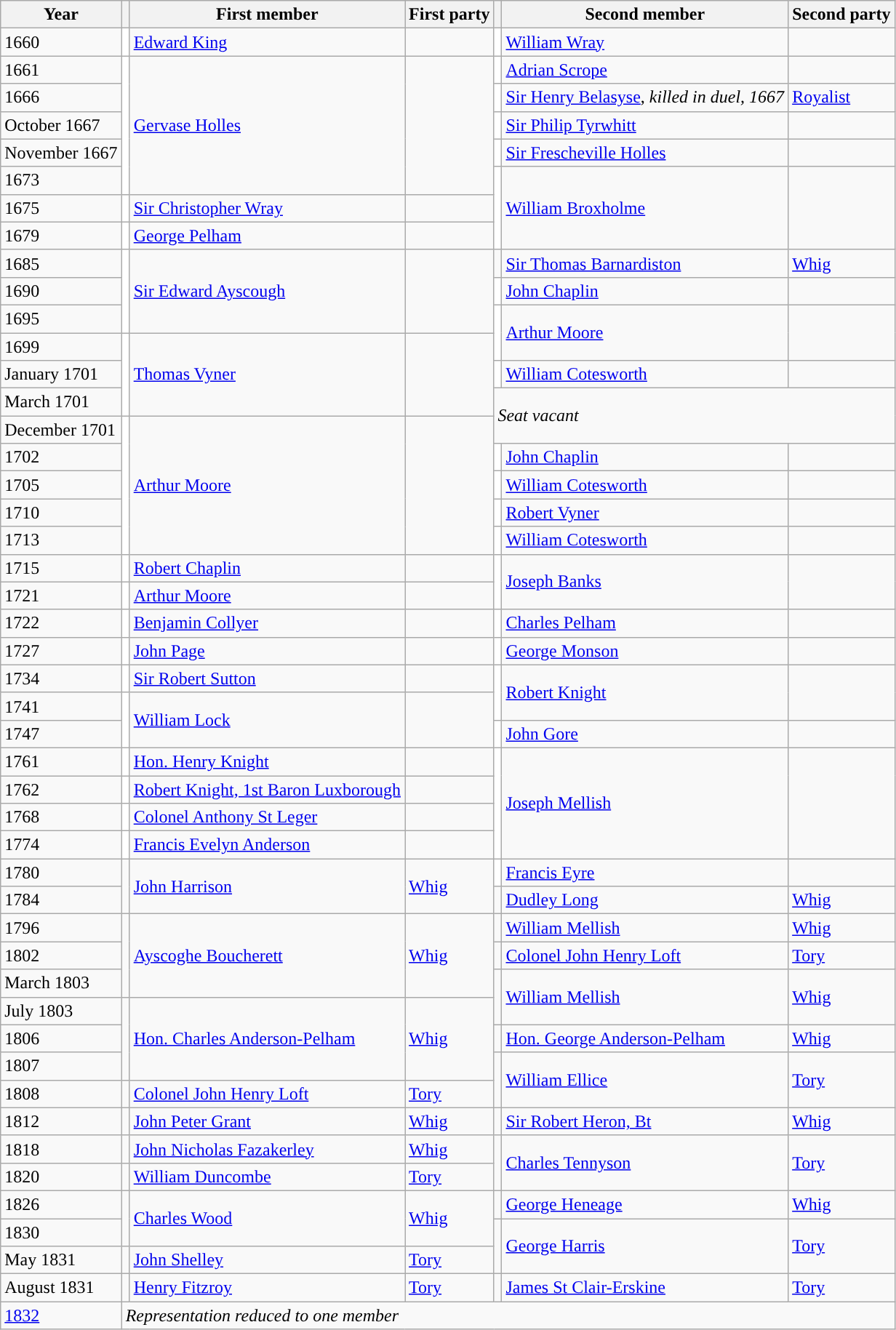<table class="wikitable">
<tr>
<th>Year</th>
<th></th>
<th>First member</th>
<th>First party</th>
<th></th>
<th>Second member</th>
<th>Second party</th>
</tr>
<tr>
<td>1660</td>
<td style="color:inherit;background-color: white"></td>
<td><a href='#'>Edward King</a></td>
<td></td>
<td style="color:inherit;background-color: white"></td>
<td><a href='#'>William Wray</a></td>
<td></td>
</tr>
<tr>
<td>1661</td>
<td rowspan="5" style="color:inherit;background-color: white"></td>
<td rowspan="5"><a href='#'>Gervase Holles</a></td>
<td rowspan="5"></td>
<td style="color:inherit;background-color: white"></td>
<td><a href='#'>Adrian Scrope</a></td>
<td></td>
</tr>
<tr>
<td>1666</td>
<td style="color:inherit;background-color: white"></td>
<td><a href='#'>Sir Henry Belasyse</a>, <em>killed in duel, 1667</em></td>
<td><a href='#'>Royalist</a></td>
</tr>
<tr>
<td>October 1667</td>
<td style="color:inherit;background-color: white"></td>
<td><a href='#'>Sir Philip Tyrwhitt</a></td>
<td></td>
</tr>
<tr>
<td>November 1667</td>
<td style="color:inherit;background-color: white"></td>
<td><a href='#'>Sir Frescheville Holles</a></td>
<td></td>
</tr>
<tr>
<td>1673</td>
<td rowspan="3" style="color:inherit;background-color: white"></td>
<td rowspan="3"><a href='#'>William Broxholme</a></td>
<td rowspan="3"></td>
</tr>
<tr>
<td>1675</td>
<td style="color:inherit;background-color: white"></td>
<td><a href='#'>Sir Christopher Wray</a></td>
<td></td>
</tr>
<tr>
<td>1679</td>
<td style="color:inherit;background-color: white"></td>
<td><a href='#'>George Pelham</a></td>
<td></td>
</tr>
<tr>
<td>1685</td>
<td rowspan="3" style="color:inherit;background-color: white"></td>
<td rowspan="3"><a href='#'>Sir Edward Ayscough</a></td>
<td rowspan="3"></td>
<td style="color:inherit;background-color: "></td>
<td><a href='#'>Sir Thomas Barnardiston</a></td>
<td> <a href='#'>Whig</a></td>
</tr>
<tr>
<td>1690</td>
<td style="color:inherit;background-color: white"></td>
<td><a href='#'>John Chaplin</a></td>
<td></td>
</tr>
<tr>
<td>1695</td>
<td rowspan="2" style="color:inherit;background-color: white"></td>
<td rowspan="2"><a href='#'>Arthur Moore</a></td>
<td rowspan="2"></td>
</tr>
<tr>
<td>1699</td>
<td rowspan="3" style="color:inherit;background-color: white"></td>
<td rowspan="3"><a href='#'>Thomas Vyner</a></td>
<td rowspan="3"></td>
</tr>
<tr>
<td>January 1701</td>
<td style="color:inherit;background-color: white"></td>
<td><a href='#'>William Cotesworth</a></td>
<td></td>
</tr>
<tr>
<td>March 1701</td>
<td colspan="3" rowspan="2"><em>Seat vacant</em></td>
</tr>
<tr>
<td>December 1701</td>
<td rowspan="5" style="color:inherit;background-color: white"></td>
<td rowspan="5"><a href='#'>Arthur Moore</a></td>
<td rowspan="5"></td>
</tr>
<tr>
<td>1702</td>
<td style="color:inherit;background-color: white"></td>
<td><a href='#'>John Chaplin</a></td>
<td></td>
</tr>
<tr>
<td>1705</td>
<td style="color:inherit;background-color: white"></td>
<td><a href='#'>William Cotesworth</a></td>
<td></td>
</tr>
<tr>
<td>1710</td>
<td style="color:inherit;background-color: white"></td>
<td><a href='#'>Robert Vyner</a></td>
<td></td>
</tr>
<tr>
<td>1713</td>
<td style="color:inherit;background-color: white"></td>
<td><a href='#'>William Cotesworth</a></td>
<td></td>
</tr>
<tr>
<td>1715</td>
<td style="color:inherit;background-color: white"></td>
<td><a href='#'>Robert Chaplin</a></td>
<td></td>
<td rowspan="2" style="color:inherit;background-color: white"></td>
<td rowspan="2"><a href='#'>Joseph Banks</a></td>
<td rowspan="2"></td>
</tr>
<tr>
<td>1721</td>
<td style="color:inherit;background-color: white"></td>
<td><a href='#'>Arthur Moore</a></td>
<td></td>
</tr>
<tr>
<td>1722</td>
<td style="color:inherit;background-color: white"></td>
<td><a href='#'>Benjamin Collyer</a></td>
<td></td>
<td style="color:inherit;background-color: white"></td>
<td><a href='#'>Charles Pelham</a></td>
<td></td>
</tr>
<tr>
<td>1727</td>
<td style="color:inherit;background-color: white"></td>
<td><a href='#'>John Page</a></td>
<td></td>
<td style="color:inherit;background-color: white"></td>
<td><a href='#'>George Monson</a></td>
<td></td>
</tr>
<tr>
<td>1734</td>
<td style="color:inherit;background-color: white"></td>
<td><a href='#'>Sir Robert Sutton</a></td>
<td></td>
<td rowspan="2" style="color:inherit;background-color: white"></td>
<td rowspan="2"><a href='#'>Robert Knight</a></td>
<td rowspan="2"></td>
</tr>
<tr>
<td>1741</td>
<td rowspan="2" style="color:inherit;background-color: white"></td>
<td rowspan="2"><a href='#'>William Lock</a></td>
<td rowspan="2"></td>
</tr>
<tr>
<td>1747</td>
<td style="color:inherit;background-color: white"></td>
<td><a href='#'>John Gore</a></td>
<td></td>
</tr>
<tr>
<td>1761</td>
<td style="color:inherit;background-color: white"></td>
<td><a href='#'>Hon. Henry Knight</a></td>
<td></td>
<td rowspan="4" style="color:inherit;background-color: white"></td>
<td rowspan="4"><a href='#'>Joseph Mellish</a></td>
<td rowspan="4"></td>
</tr>
<tr>
<td>1762</td>
<td style="color:inherit;background-color: white"></td>
<td><a href='#'>Robert Knight, 1st Baron Luxborough</a></td>
<td></td>
</tr>
<tr>
<td>1768</td>
<td style="color:inherit;background-color: white"></td>
<td><a href='#'>Colonel Anthony St Leger</a></td>
<td></td>
</tr>
<tr>
<td>1774</td>
<td style="color:inherit;background-color: white"></td>
<td><a href='#'>Francis Evelyn Anderson</a></td>
<td></td>
</tr>
<tr>
<td>1780</td>
<td rowspan="2" style="color:inherit;background-color: "></td>
<td rowspan="2"><a href='#'>John Harrison</a></td>
<td rowspan="2"><a href='#'>Whig</a></td>
<td style="color:inherit;background-color: white"></td>
<td><a href='#'>Francis Eyre</a></td>
<td></td>
</tr>
<tr>
<td>1784</td>
<td style="color:inherit;background-color: "></td>
<td><a href='#'>Dudley Long</a></td>
<td><a href='#'>Whig</a></td>
</tr>
<tr>
<td>1796</td>
<td rowspan="3" style="color:inherit;background-color: "></td>
<td rowspan="3"><a href='#'>Ayscoghe Boucherett</a></td>
<td rowspan="3"><a href='#'>Whig</a></td>
<td style="color:inherit;background-color: "></td>
<td><a href='#'>William Mellish</a></td>
<td><a href='#'>Whig</a></td>
</tr>
<tr>
<td>1802</td>
<td style="color:inherit;background-color: "></td>
<td><a href='#'>Colonel John Henry Loft</a></td>
<td><a href='#'>Tory</a></td>
</tr>
<tr>
<td>March 1803</td>
<td rowspan="2" style="color:inherit;background-color: "></td>
<td rowspan="2"><a href='#'>William Mellish</a></td>
<td rowspan="2"><a href='#'>Whig</a></td>
</tr>
<tr>
<td>July 1803</td>
<td rowspan="3" style="color:inherit;background-color: "></td>
<td rowspan="3"><a href='#'>Hon. Charles Anderson-Pelham</a></td>
<td rowspan="3"><a href='#'>Whig</a></td>
</tr>
<tr>
<td>1806</td>
<td style="color:inherit;background-color: "></td>
<td><a href='#'>Hon. George Anderson-Pelham</a></td>
<td><a href='#'>Whig</a></td>
</tr>
<tr>
<td>1807</td>
<td rowspan="2" style="color:inherit;background-color: "></td>
<td rowspan="2"><a href='#'>William Ellice</a></td>
<td rowspan="2"><a href='#'>Tory</a></td>
</tr>
<tr>
<td>1808</td>
<td style="color:inherit;background-color: "></td>
<td><a href='#'>Colonel John Henry Loft</a></td>
<td><a href='#'>Tory</a></td>
</tr>
<tr>
<td>1812</td>
<td style="color:inherit;background-color: "></td>
<td><a href='#'>John Peter Grant</a></td>
<td><a href='#'>Whig</a></td>
<td style="color:inherit;background-color: "></td>
<td><a href='#'>Sir Robert Heron, Bt</a></td>
<td><a href='#'>Whig</a></td>
</tr>
<tr>
<td>1818</td>
<td style="color:inherit;background-color: "></td>
<td><a href='#'>John Nicholas Fazakerley</a></td>
<td><a href='#'>Whig</a></td>
<td rowspan="2" style="color:inherit;background-color: "></td>
<td rowspan="2"><a href='#'>Charles Tennyson</a></td>
<td rowspan="2"><a href='#'>Tory</a></td>
</tr>
<tr>
<td>1820</td>
<td style="color:inherit;background-color: "></td>
<td><a href='#'>William Duncombe</a></td>
<td><a href='#'>Tory</a></td>
</tr>
<tr>
<td>1826</td>
<td rowspan="2" style="color:inherit;background-color: "></td>
<td rowspan="2"><a href='#'>Charles Wood</a></td>
<td rowspan="2"><a href='#'>Whig</a></td>
<td style="color:inherit;background-color: "></td>
<td><a href='#'>George Heneage</a></td>
<td><a href='#'>Whig</a></td>
</tr>
<tr>
<td>1830</td>
<td rowspan="2" style="color:inherit;background-color: "></td>
<td rowspan="2"><a href='#'>George Harris</a></td>
<td rowspan="2"><a href='#'>Tory</a></td>
</tr>
<tr>
<td>May 1831</td>
<td style="color:inherit;background-color: "></td>
<td><a href='#'>John Shelley</a></td>
<td><a href='#'>Tory</a></td>
</tr>
<tr>
<td>August 1831</td>
<td style="color:inherit;background-color: "></td>
<td><a href='#'>Henry Fitzroy</a></td>
<td><a href='#'>Tory</a></td>
<td style="color:inherit;background-color: "></td>
<td><a href='#'>James St Clair-Erskine</a></td>
<td><a href='#'>Tory</a></td>
</tr>
<tr>
<td><a href='#'>1832</a></td>
<td colspan="6"><em>Representation reduced to one member</em></td>
</tr>
</table>
